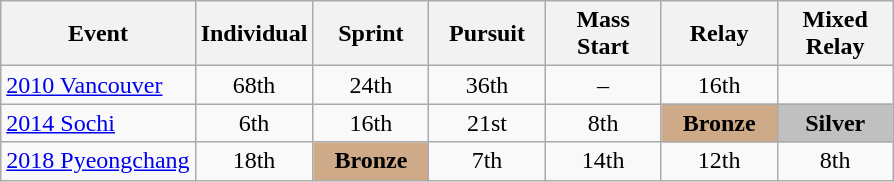<table class="wikitable" style="text-align: center;">
<tr ">
<th>Event</th>
<th style="width:70px;">Individual</th>
<th style="width:70px;">Sprint</th>
<th style="width:70px;">Pursuit</th>
<th style="width:70px;">Mass Start</th>
<th style="width:70px;">Relay</th>
<th style="width:70px;">Mixed Relay</th>
</tr>
<tr>
<td align=left> <a href='#'>2010 Vancouver</a></td>
<td>68th</td>
<td>24th</td>
<td>36th</td>
<td>–</td>
<td>16th</td>
<td></td>
</tr>
<tr>
<td align=left> <a href='#'>2014 Sochi</a></td>
<td>6th</td>
<td>16th</td>
<td>21st</td>
<td>8th</td>
<td style="background:#cfaa88;"><strong>Bronze</strong></td>
<td style="background:silver;"><strong>Silver</strong></td>
</tr>
<tr>
<td align=left> <a href='#'>2018 Pyeongchang</a></td>
<td>18th</td>
<td style="background:#cfaa88;"><strong>Bronze</strong></td>
<td>7th</td>
<td>14th</td>
<td>12th</td>
<td>8th</td>
</tr>
</table>
